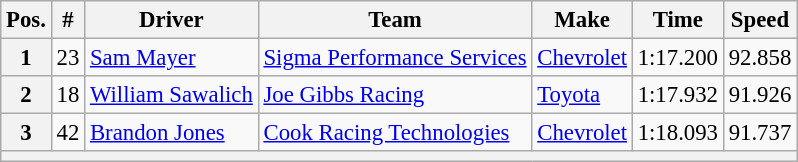<table class="wikitable" style="font-size:95%">
<tr>
<th>Pos.</th>
<th>#</th>
<th>Driver</th>
<th>Team</th>
<th>Make</th>
<th>Time</th>
<th>Speed</th>
</tr>
<tr>
<th>1</th>
<td>23</td>
<td><a href='#'>Sam Mayer</a></td>
<td><a href='#'>Sigma Performance Services</a></td>
<td><a href='#'>Chevrolet</a></td>
<td>1:17.200</td>
<td>92.858</td>
</tr>
<tr>
<th>2</th>
<td>18</td>
<td><a href='#'>William Sawalich</a></td>
<td><a href='#'>Joe Gibbs Racing</a></td>
<td><a href='#'>Toyota</a></td>
<td>1:17.932</td>
<td>91.926</td>
</tr>
<tr>
<th>3</th>
<td>42</td>
<td><a href='#'>Brandon Jones</a></td>
<td><a href='#'>Cook Racing Technologies</a></td>
<td><a href='#'>Chevrolet</a></td>
<td>1:18.093</td>
<td>91.737</td>
</tr>
<tr>
<th colspan="7"></th>
</tr>
</table>
